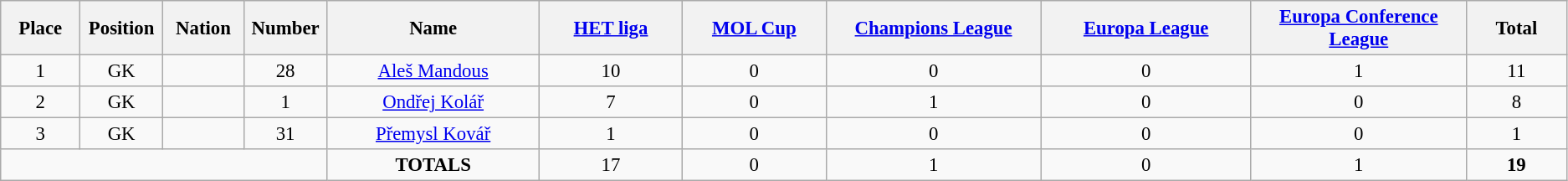<table class="wikitable" style="font-size: 95%; text-align: center;">
<tr>
<th width=60>Place</th>
<th width=60>Position</th>
<th width=60>Nation</th>
<th width=60>Number</th>
<th width=180>Name</th>
<th width=120><a href='#'>HET liga</a></th>
<th width=120><a href='#'>MOL Cup</a></th>
<th width=180><a href='#'>Champions League</a></th>
<th width=180><a href='#'>Europa League</a></th>
<th width=180><a href='#'>Europa Conference League</a></th>
<th width=80><strong>Total</strong></th>
</tr>
<tr>
<td>1</td>
<td>GK</td>
<td></td>
<td>28</td>
<td><a href='#'>Aleš Mandous</a></td>
<td>10</td>
<td>0</td>
<td>0</td>
<td>0</td>
<td>1</td>
<td>11</td>
</tr>
<tr>
<td>2</td>
<td>GK</td>
<td></td>
<td>1</td>
<td><a href='#'>Ondřej Kolář</a></td>
<td>7</td>
<td>0</td>
<td>1</td>
<td>0</td>
<td>0</td>
<td>8</td>
</tr>
<tr>
<td>3</td>
<td>GK</td>
<td></td>
<td>31</td>
<td><a href='#'>Přemysl Kovář</a></td>
<td>1</td>
<td>0</td>
<td>0</td>
<td>0</td>
<td>0</td>
<td>1</td>
</tr>
<tr>
<td colspan="4"></td>
<td><strong>TOTALS</strong></td>
<td>17</td>
<td>0</td>
<td>1</td>
<td>0</td>
<td>1</td>
<td><strong>19</strong></td>
</tr>
</table>
